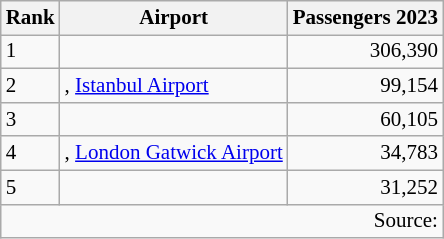<table class="wikitable sortable" style="font-size: 87.5%" width= align=>
<tr>
<th>Rank</th>
<th>Airport</th>
<th>Passengers 2023</th>
</tr>
<tr>
<td>1</td>
<td></td>
<td style="text-align:right;">306,390</td>
</tr>
<tr>
<td>2</td>
<td {{nowrap>, <a href='#'>Istanbul Airport</a></td>
<td style="text-align:right;">99,154</td>
</tr>
<tr>
<td>3</td>
<td></td>
<td style="text-align:right;">60,105</td>
</tr>
<tr>
<td>4</td>
<td {{nowrap>, <a href='#'>London Gatwick Airport</a></td>
<td style="text-align:right;">34,783</td>
</tr>
<tr>
<td>5</td>
<td></td>
<td style="text-align:right;">31,252</td>
</tr>
<tr>
<td colspan="5" style="text-align:right;">Source: </td>
</tr>
</table>
